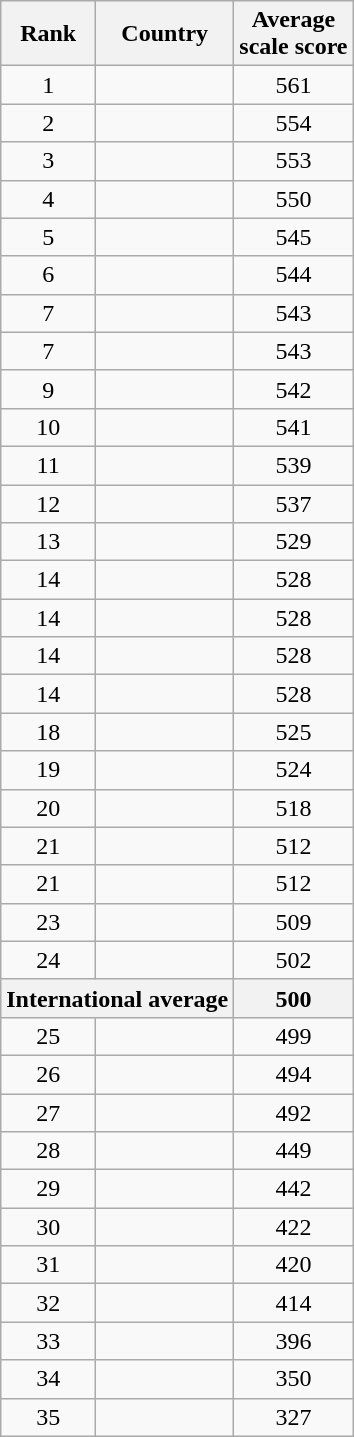<table class="wikitable sortable" style="text-align:center;">
<tr>
<th>Rank</th>
<th>Country</th>
<th>Average<br>scale score</th>
</tr>
<tr>
<td>1</td>
<td style="text-align:left;"></td>
<td>561</td>
</tr>
<tr>
<td>2</td>
<td style="text-align:left;"></td>
<td>554</td>
</tr>
<tr>
<td>3</td>
<td style="text-align:left;"></td>
<td>553</td>
</tr>
<tr>
<td>4</td>
<td style="text-align:left;"></td>
<td>550</td>
</tr>
<tr>
<td>5</td>
<td style="text-align:left;"></td>
<td>545</td>
</tr>
<tr>
<td>6</td>
<td style="text-align:left;"></td>
<td>544</td>
</tr>
<tr>
<td>7</td>
<td style="text-align:left;"></td>
<td>543</td>
</tr>
<tr>
<td>7</td>
<td style="text-align:left;"></td>
<td>543</td>
</tr>
<tr>
<td>9</td>
<td style="text-align:left;"></td>
<td>542</td>
</tr>
<tr>
<td>10</td>
<td style="text-align:left;"></td>
<td>541</td>
</tr>
<tr>
<td>11</td>
<td style="text-align:left;"></td>
<td>539</td>
</tr>
<tr>
<td>12</td>
<td style="text-align:left;"></td>
<td>537</td>
</tr>
<tr>
<td>13</td>
<td style="text-align:left;"></td>
<td>529</td>
</tr>
<tr>
<td>14</td>
<td style="text-align:left;"></td>
<td>528</td>
</tr>
<tr>
<td>14</td>
<td style="text-align:left;"></td>
<td>528</td>
</tr>
<tr>
<td>14</td>
<td style="text-align:left;"></td>
<td>528</td>
</tr>
<tr>
<td>14</td>
<td style="text-align:left;"></td>
<td>528</td>
</tr>
<tr>
<td>18</td>
<td style="text-align:left;"></td>
<td>525</td>
</tr>
<tr>
<td>19</td>
<td style="text-align:left;"></td>
<td>524</td>
</tr>
<tr>
<td>20</td>
<td style="text-align:left;"></td>
<td>518</td>
</tr>
<tr>
<td>21</td>
<td style="text-align:left;"></td>
<td>512</td>
</tr>
<tr>
<td>21</td>
<td style="text-align:left;"></td>
<td>512</td>
</tr>
<tr>
<td>23</td>
<td style="text-align:left;"></td>
<td>509</td>
</tr>
<tr>
<td>24</td>
<td style="text-align:left;"></td>
<td>502</td>
</tr>
<tr>
<th colspan="2">International average</th>
<th>500</th>
</tr>
<tr>
<td>25</td>
<td style="text-align:left;"></td>
<td>499</td>
</tr>
<tr>
<td>26</td>
<td style="text-align:left;"></td>
<td>494</td>
</tr>
<tr>
<td>27</td>
<td style="text-align:left;"></td>
<td>492</td>
</tr>
<tr>
<td>28</td>
<td style="text-align:left;"></td>
<td>449</td>
</tr>
<tr>
<td>29</td>
<td style="text-align:left;"></td>
<td>442</td>
</tr>
<tr>
<td>30</td>
<td style="text-align:left;"></td>
<td>422</td>
</tr>
<tr>
<td>31</td>
<td style="text-align:left;"></td>
<td>420</td>
</tr>
<tr>
<td>32</td>
<td style="text-align:left;"></td>
<td>414</td>
</tr>
<tr>
<td>33</td>
<td style="text-align:left;"></td>
<td>396</td>
</tr>
<tr>
<td>34</td>
<td style="text-align:left;"></td>
<td>350</td>
</tr>
<tr>
<td>35</td>
<td style="text-align:left;"></td>
<td>327</td>
</tr>
</table>
